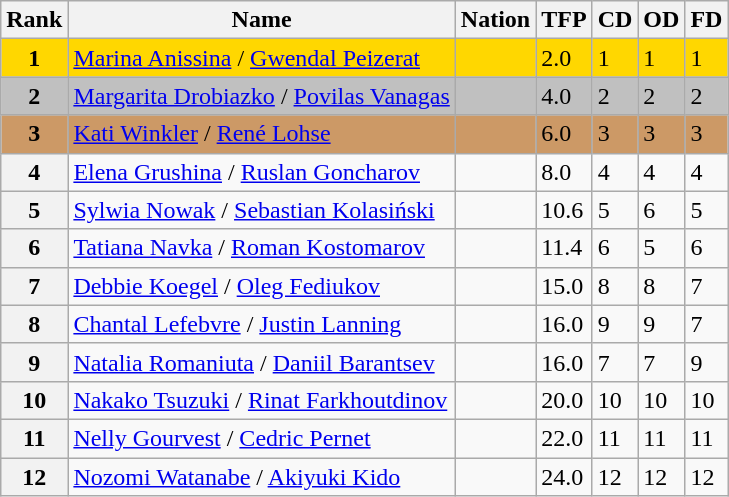<table class="wikitable">
<tr>
<th>Rank</th>
<th>Name</th>
<th>Nation</th>
<th>TFP</th>
<th>CD</th>
<th>OD</th>
<th>FD</th>
</tr>
<tr bgcolor="gold">
<td align="center"><strong>1</strong></td>
<td><a href='#'>Marina Anissina</a> / <a href='#'>Gwendal Peizerat</a></td>
<td></td>
<td>2.0</td>
<td>1</td>
<td>1</td>
<td>1</td>
</tr>
<tr bgcolor="silver">
<td align="center"><strong>2</strong></td>
<td><a href='#'>Margarita Drobiazko</a> / <a href='#'>Povilas Vanagas</a></td>
<td></td>
<td>4.0</td>
<td>2</td>
<td>2</td>
<td>2</td>
</tr>
<tr bgcolor="cc9966">
<td align="center"><strong>3</strong></td>
<td><a href='#'>Kati Winkler</a> / <a href='#'>René Lohse</a></td>
<td></td>
<td>6.0</td>
<td>3</td>
<td>3</td>
<td>3</td>
</tr>
<tr>
<th>4</th>
<td><a href='#'>Elena Grushina</a> / <a href='#'>Ruslan Goncharov</a></td>
<td></td>
<td>8.0</td>
<td>4</td>
<td>4</td>
<td>4</td>
</tr>
<tr>
<th>5</th>
<td><a href='#'>Sylwia Nowak</a> / <a href='#'>Sebastian Kolasiński</a></td>
<td></td>
<td>10.6</td>
<td>5</td>
<td>6</td>
<td>5</td>
</tr>
<tr>
<th>6</th>
<td><a href='#'>Tatiana Navka</a> / <a href='#'>Roman Kostomarov</a></td>
<td></td>
<td>11.4</td>
<td>6</td>
<td>5</td>
<td>6</td>
</tr>
<tr>
<th>7</th>
<td><a href='#'>Debbie Koegel</a> / <a href='#'>Oleg Fediukov</a></td>
<td></td>
<td>15.0</td>
<td>8</td>
<td>8</td>
<td>7</td>
</tr>
<tr>
<th>8</th>
<td><a href='#'>Chantal Lefebvre</a> / <a href='#'>Justin Lanning</a></td>
<td></td>
<td>16.0</td>
<td>9</td>
<td>9</td>
<td>7</td>
</tr>
<tr>
<th>9</th>
<td><a href='#'>Natalia Romaniuta</a> / <a href='#'>Daniil Barantsev</a></td>
<td></td>
<td>16.0</td>
<td>7</td>
<td>7</td>
<td>9</td>
</tr>
<tr>
<th>10</th>
<td><a href='#'>Nakako Tsuzuki</a> / <a href='#'>Rinat Farkhoutdinov</a></td>
<td></td>
<td>20.0</td>
<td>10</td>
<td>10</td>
<td>10</td>
</tr>
<tr>
<th>11</th>
<td><a href='#'>Nelly Gourvest</a> / <a href='#'>Cedric Pernet</a></td>
<td></td>
<td>22.0</td>
<td>11</td>
<td>11</td>
<td>11</td>
</tr>
<tr>
<th>12</th>
<td><a href='#'>Nozomi Watanabe</a> / <a href='#'>Akiyuki Kido</a></td>
<td></td>
<td>24.0</td>
<td>12</td>
<td>12</td>
<td>12</td>
</tr>
</table>
